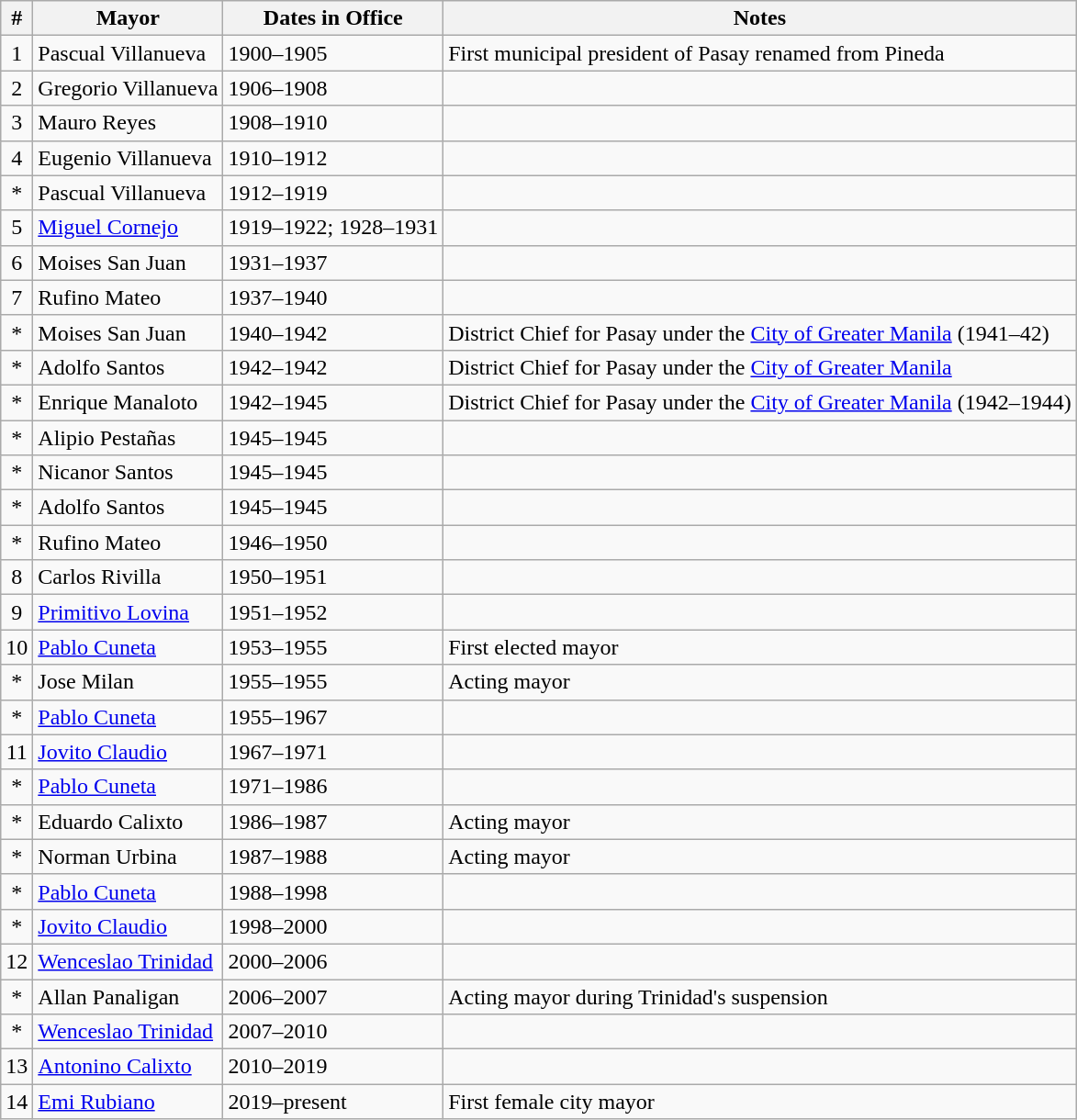<table class="wikitable">
<tr align=center valign=top>
<th>#</th>
<th>Mayor</th>
<th>Dates in Office</th>
<th>Notes</th>
</tr>
<tr>
<td align=center>1</td>
<td>Pascual Villanueva</td>
<td>1900–1905</td>
<td>First municipal president of Pasay renamed from Pineda</td>
</tr>
<tr>
<td align=center>2</td>
<td>Gregorio Villanueva</td>
<td>1906–1908</td>
<td></td>
</tr>
<tr>
<td align=center>3</td>
<td>Mauro Reyes</td>
<td>1908–1910</td>
<td></td>
</tr>
<tr>
<td align=center>4</td>
<td>Eugenio Villanueva</td>
<td>1910–1912</td>
<td></td>
</tr>
<tr>
<td align=center>*</td>
<td>Pascual Villanueva</td>
<td>1912–1919</td>
<td></td>
</tr>
<tr>
<td align=center>5</td>
<td><a href='#'>Miguel Cornejo</a></td>
<td>1919–1922; 1928–1931</td>
<td></td>
</tr>
<tr>
<td align=center>6</td>
<td>Moises San Juan</td>
<td>1931–1937</td>
<td></td>
</tr>
<tr>
<td align=center>7</td>
<td>Rufino Mateo</td>
<td>1937–1940</td>
<td></td>
</tr>
<tr>
<td align=center>*</td>
<td>Moises San Juan</td>
<td>1940–1942</td>
<td>District Chief for Pasay under the <a href='#'>City of Greater Manila</a> (1941–42)</td>
</tr>
<tr>
<td align=center>*</td>
<td>Adolfo Santos</td>
<td>1942–1942</td>
<td>District Chief for Pasay under the <a href='#'>City of Greater Manila</a></td>
</tr>
<tr>
<td align=center>*</td>
<td>Enrique Manaloto</td>
<td>1942–1945</td>
<td>District Chief for Pasay under the <a href='#'>City of Greater Manila</a> (1942–1944)</td>
</tr>
<tr>
<td align=center>*</td>
<td>Alipio Pestañas</td>
<td>1945–1945</td>
<td></td>
</tr>
<tr>
<td align=center>*</td>
<td>Nicanor Santos</td>
<td>1945–1945</td>
<td></td>
</tr>
<tr>
<td align=center>*</td>
<td>Adolfo Santos</td>
<td>1945–1945</td>
<td></td>
</tr>
<tr>
<td align=center>*</td>
<td>Rufino Mateo</td>
<td>1946–1950</td>
<td></td>
</tr>
<tr>
<td align=center>8</td>
<td>Carlos Rivilla</td>
<td>1950–1951</td>
<td></td>
</tr>
<tr>
<td align=center>9</td>
<td><a href='#'>Primitivo Lovina</a></td>
<td>1951–1952</td>
<td></td>
</tr>
<tr>
<td align=center>10</td>
<td><a href='#'>Pablo Cuneta</a></td>
<td>1953–1955</td>
<td>First elected mayor</td>
</tr>
<tr>
<td align=center>*</td>
<td>Jose Milan</td>
<td>1955–1955</td>
<td>Acting mayor</td>
</tr>
<tr>
<td align=center>*</td>
<td><a href='#'>Pablo Cuneta</a></td>
<td>1955–1967</td>
<td></td>
</tr>
<tr>
<td align=center>11</td>
<td><a href='#'>Jovito Claudio</a></td>
<td>1967–1971</td>
<td></td>
</tr>
<tr>
<td align=center>*</td>
<td><a href='#'>Pablo Cuneta</a></td>
<td>1971–1986</td>
<td></td>
</tr>
<tr>
<td align=center>*</td>
<td>Eduardo Calixto</td>
<td>1986–1987</td>
<td>Acting mayor</td>
</tr>
<tr>
<td align=center>*</td>
<td>Norman Urbina</td>
<td>1987–1988</td>
<td>Acting mayor</td>
</tr>
<tr>
<td align=center>*</td>
<td><a href='#'>Pablo Cuneta</a></td>
<td>1988–1998</td>
<td></td>
</tr>
<tr>
<td align=center>*</td>
<td><a href='#'>Jovito Claudio</a></td>
<td>1998–2000</td>
<td></td>
</tr>
<tr>
<td align=center>12</td>
<td><a href='#'>Wenceslao Trinidad</a></td>
<td>2000–2006</td>
<td></td>
</tr>
<tr>
<td align=center>*</td>
<td>Allan Panaligan</td>
<td>2006–2007</td>
<td>Acting mayor during Trinidad's suspension</td>
</tr>
<tr>
<td align=center>*</td>
<td><a href='#'>Wenceslao Trinidad</a></td>
<td>2007–2010</td>
<td></td>
</tr>
<tr>
<td align=center>13</td>
<td><a href='#'>Antonino Calixto</a></td>
<td>2010–2019</td>
<td></td>
</tr>
<tr>
<td align=center>14</td>
<td><a href='#'>Emi Rubiano</a></td>
<td>2019–present</td>
<td>First female city mayor</td>
</tr>
</table>
